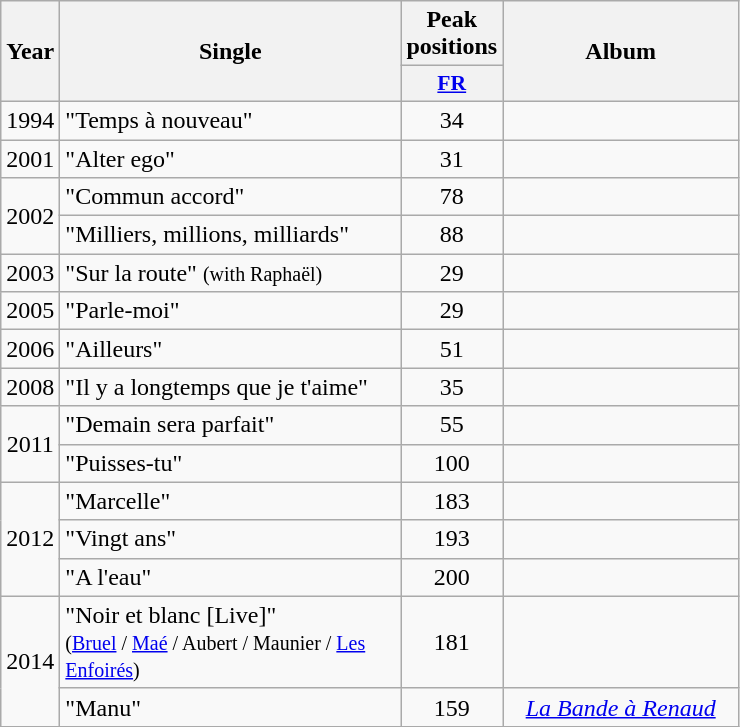<table class="wikitable">
<tr>
<th align="center" rowspan="2" width="10">Year</th>
<th align="center" rowspan="2" width="220">Single</th>
<th align="center" colspan="1" width="20">Peak positions</th>
<th align="center" rowspan="2" width="150">Album</th>
</tr>
<tr>
<th scope="col" style="width:3em;font-size:90%;"><a href='#'>FR</a><br></th>
</tr>
<tr>
<td style="text-align:center;">1994</td>
<td>"Temps à nouveau"</td>
<td style="text-align:center;">34</td>
<td style="text-align:center;"></td>
</tr>
<tr>
<td style="text-align:center;">2001</td>
<td>"Alter ego"</td>
<td style="text-align:center;">31</td>
<td style="text-align:center;"></td>
</tr>
<tr>
<td style="text-align:center;" rowspan=2>2002</td>
<td>"Commun accord"</td>
<td style="text-align:center;">78</td>
<td style="text-align:center;"></td>
</tr>
<tr>
<td>"Milliers, millions, milliards"</td>
<td style="text-align:center;">88</td>
<td style="text-align:center;"></td>
</tr>
<tr>
<td style="text-align:center;">2003</td>
<td>"Sur la route" <small>(with Raphaël)</small></td>
<td style="text-align:center;">29</td>
<td style="text-align:center;"></td>
</tr>
<tr>
<td style="text-align:center;">2005</td>
<td>"Parle-moi"</td>
<td style="text-align:center;">29</td>
<td style="text-align:center;"></td>
</tr>
<tr>
<td style="text-align:center;">2006</td>
<td>"Ailleurs"</td>
<td style="text-align:center;">51</td>
<td style="text-align:center;"></td>
</tr>
<tr>
<td style="text-align:center;">2008</td>
<td>"Il y a longtemps que je t'aime"</td>
<td style="text-align:center;">35</td>
<td style="text-align:center;"></td>
</tr>
<tr>
<td style="text-align:center;" rowspan=2>2011</td>
<td>"Demain sera parfait"</td>
<td style="text-align:center;">55</td>
<td style="text-align:center;"></td>
</tr>
<tr>
<td>"Puisses-tu"</td>
<td style="text-align:center;">100</td>
<td style="text-align:center;"></td>
</tr>
<tr>
<td style="text-align:center;" rowspan=3>2012</td>
<td>"Marcelle"</td>
<td style="text-align:center;">183</td>
<td style="text-align:center;"></td>
</tr>
<tr>
<td>"Vingt ans"</td>
<td style="text-align:center;">193</td>
<td style="text-align:center;"></td>
</tr>
<tr>
<td>"A l'eau"</td>
<td style="text-align:center;">200</td>
<td style="text-align:center;"></td>
</tr>
<tr>
<td style="text-align:center;" rowspan=2>2014</td>
<td>"Noir et blanc [Live]" <br><small>(<a href='#'>Bruel</a> / <a href='#'>Maé</a> / Aubert / Maunier / <a href='#'>Les Enfoirés</a>)</small></td>
<td style="text-align:center;">181</td>
<td style="text-align:center;"></td>
</tr>
<tr>
<td>"Manu"</td>
<td style="text-align:center;">159</td>
<td style="text-align:center;"><em><a href='#'>La Bande à Renaud</a></em></td>
</tr>
</table>
